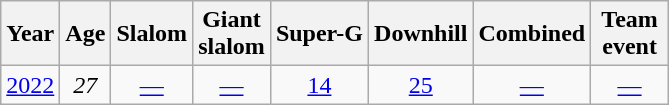<table class="wikitable" style="text-align: center;">
<tr>
<th>Year</th>
<th>Age</th>
<th>Slalom</th>
<th>Giant<br>slalom</th>
<th>Super-G</th>
<th>Downhill</th>
<th>Combined</th>
<th>Team<br> event </th>
</tr>
<tr>
<td><a href='#'>2022</a></td>
<td><em>27</em></td>
<td><a href='#'>—</a></td>
<td><a href='#'>—</a></td>
<td><a href='#'>14</a></td>
<td><a href='#'>25</a></td>
<td><a href='#'>—</a></td>
<td><a href='#'>—</a></td>
</tr>
</table>
